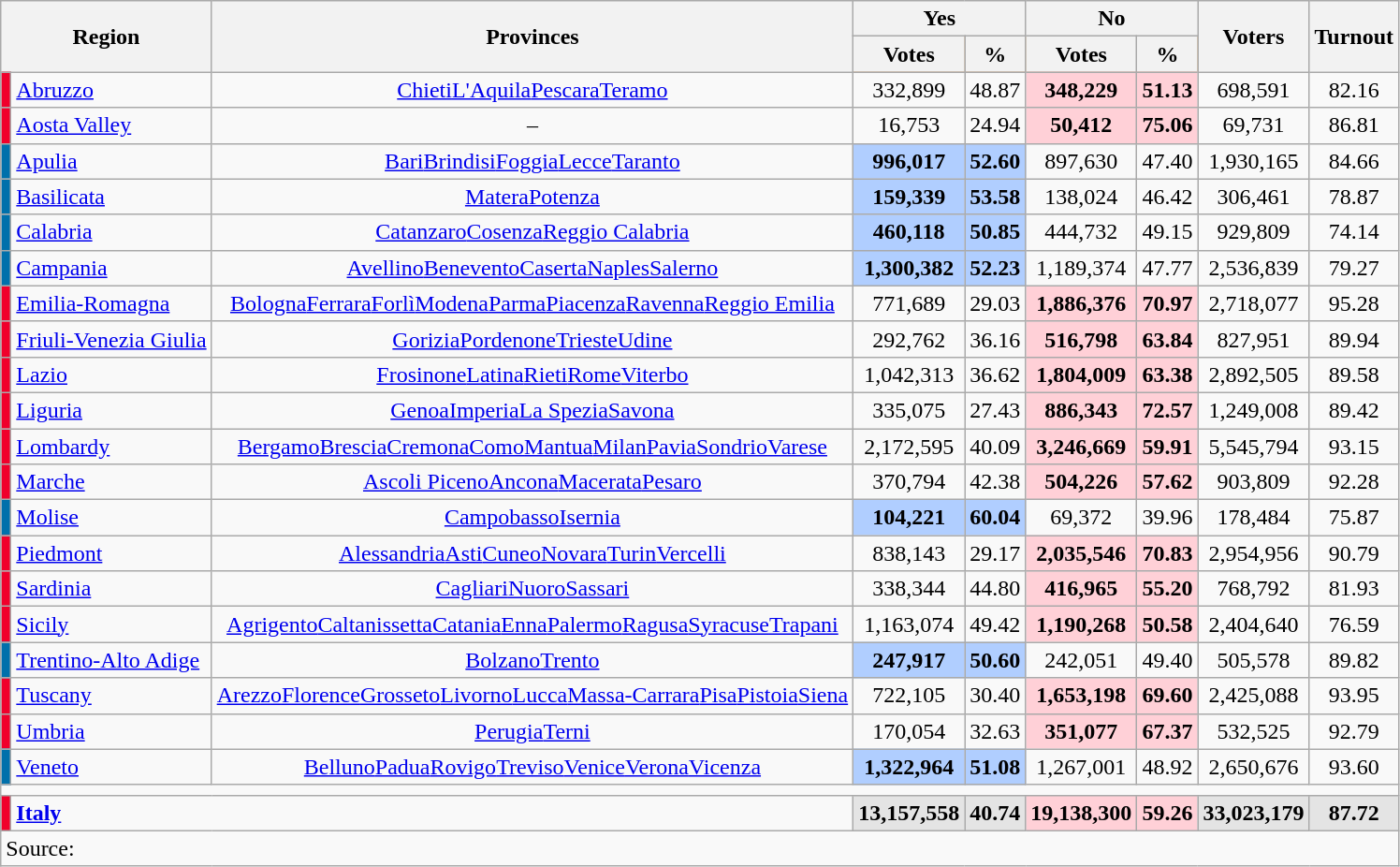<table class="wikitable sortable" style=text-align:center>
<tr>
<th rowspan=2 colspan=2>Region</th>
<th rowspan=2>Provinces</th>
<th colspan=2>Yes</th>
<th colspan=2>No</th>
<th rowspan=2>Voters</th>
<th rowspan=2>Turnout</th>
</tr>
<tr bgcolor=#CEF6D8|>
<th>Votes</th>
<th>%</th>
<th>Votes</th>
<th>%</th>
</tr>
<tr>
<td bgcolor=#F0002B></td>
<td align=left><a href='#'>Abruzzo</a></td>
<td><a href='#'>Chieti</a><a href='#'>L'Aquila</a><a href='#'>Pescara</a><a href='#'>Teramo</a></td>
<td>332,899</td>
<td>48.87</td>
<td bgcolor=#FFD0D7><strong>348,229</strong></td>
<td bgcolor=#FFD0D7><strong>51.13</strong></td>
<td>698,591</td>
<td>82.16</td>
</tr>
<tr>
<td bgcolor=#F0002B></td>
<td align=left><a href='#'>Aosta Valley</a></td>
<td>–</td>
<td>16,753</td>
<td>24.94</td>
<td bgcolor=#FFD0D7><strong>50,412</strong></td>
<td bgcolor=#FFD0D7><strong>75.06</strong></td>
<td>69,731</td>
<td>86.81</td>
</tr>
<tr>
<td bgcolor=#0070AB></td>
<td align=left><a href='#'>Apulia</a></td>
<td><a href='#'>Bari</a><a href='#'>Brindisi</a><a href='#'>Foggia</a><a href='#'>Lecce</a><a href='#'>Taranto</a></td>
<td bgcolor=#B0CEFF><strong>996,017</strong></td>
<td bgcolor=#B0CEFF><strong>52.60</strong></td>
<td>897,630</td>
<td>47.40</td>
<td>1,930,165</td>
<td>84.66</td>
</tr>
<tr>
<td bgcolor=#0070AB></td>
<td align=left><a href='#'>Basilicata</a></td>
<td><a href='#'>Matera</a><a href='#'>Potenza</a></td>
<td bgcolor=#B0CEFF><strong>159,339</strong></td>
<td bgcolor=#B0CEFF><strong>53.58</strong></td>
<td>138,024</td>
<td>46.42</td>
<td>306,461</td>
<td>78.87</td>
</tr>
<tr>
<td bgcolor=#0070AB></td>
<td align=left><a href='#'>Calabria</a></td>
<td><a href='#'>Catanzaro</a><a href='#'>Cosenza</a><a href='#'>Reggio Calabria</a></td>
<td bgcolor=#B0CEFF><strong>460,118</strong></td>
<td bgcolor=#B0CEFF><strong>50.85</strong></td>
<td>444,732</td>
<td>49.15</td>
<td>929,809</td>
<td>74.14</td>
</tr>
<tr>
<td bgcolor=#0070AB></td>
<td align=left><a href='#'>Campania</a></td>
<td><a href='#'>Avellino</a><a href='#'>Benevento</a><a href='#'>Caserta</a><a href='#'>Naples</a><a href='#'>Salerno</a></td>
<td bgcolor=#B0CEFF><strong>1,300,382</strong></td>
<td bgcolor=#B0CEFF><strong>52.23</strong></td>
<td>1,189,374</td>
<td>47.77</td>
<td>2,536,839</td>
<td>79.27</td>
</tr>
<tr>
<td bgcolor=#F0002B></td>
<td align=left><a href='#'>Emilia-Romagna</a></td>
<td><a href='#'>Bologna</a><a href='#'>Ferrara</a><a href='#'>Forlì</a><a href='#'>Modena</a><a href='#'>Parma</a><a href='#'>Piacenza</a><a href='#'>Ravenna</a><a href='#'>Reggio Emilia</a></td>
<td>771,689</td>
<td>29.03</td>
<td bgcolor=#FFD0D7><strong>1,886,376</strong></td>
<td bgcolor=#FFD0D7><strong>70.97</strong></td>
<td>2,718,077</td>
<td>95.28</td>
</tr>
<tr>
<td bgcolor=#F0002B></td>
<td align=left><a href='#'>Friuli-Venezia Giulia</a></td>
<td><a href='#'>Gorizia</a><a href='#'>Pordenone</a><a href='#'>Trieste</a><a href='#'>Udine</a></td>
<td>292,762</td>
<td>36.16</td>
<td bgcolor=#FFD0D7><strong>516,798</strong></td>
<td bgcolor=#FFD0D7><strong>63.84</strong></td>
<td>827,951</td>
<td>89.94</td>
</tr>
<tr>
<td bgcolor=#F0002B></td>
<td align=left><a href='#'>Lazio</a></td>
<td><a href='#'>Frosinone</a><a href='#'>Latina</a><a href='#'>Rieti</a><a href='#'>Rome</a><a href='#'>Viterbo</a></td>
<td>1,042,313</td>
<td>36.62</td>
<td bgcolor=#FFD0D7><strong>1,804,009</strong></td>
<td bgcolor=#FFD0D7><strong>63.38</strong></td>
<td>2,892,505</td>
<td>89.58</td>
</tr>
<tr>
<td bgcolor=#F0002B></td>
<td align=left><a href='#'>Liguria</a></td>
<td><a href='#'>Genoa</a><a href='#'>Imperia</a><a href='#'>La Spezia</a><a href='#'>Savona</a></td>
<td>335,075</td>
<td>27.43</td>
<td bgcolor=#FFD0D7><strong>886,343</strong></td>
<td bgcolor=#FFD0D7><strong>72.57</strong></td>
<td>1,249,008</td>
<td>89.42</td>
</tr>
<tr>
<td bgcolor=#F0002B></td>
<td align=left><a href='#'>Lombardy</a></td>
<td><a href='#'>Bergamo</a><a href='#'>Brescia</a><a href='#'>Cremona</a><a href='#'>Como</a><a href='#'>Mantua</a><a href='#'>Milan</a><a href='#'>Pavia</a><a href='#'>Sondrio</a><a href='#'>Varese</a></td>
<td>2,172,595</td>
<td>40.09</td>
<td bgcolor=#FFD0D7><strong>3,246,669</strong></td>
<td bgcolor=#FFD0D7><strong>59.91</strong></td>
<td>5,545,794</td>
<td>93.15</td>
</tr>
<tr>
<td bgcolor=#F0002B></td>
<td align=left><a href='#'>Marche</a></td>
<td><a href='#'>Ascoli Piceno</a><a href='#'>Ancona</a><a href='#'>Macerata</a><a href='#'>Pesaro</a></td>
<td>370,794</td>
<td>42.38</td>
<td bgcolor=#FFD0D7><strong>504,226</strong></td>
<td bgcolor=#FFD0D7><strong>57.62</strong></td>
<td>903,809</td>
<td>92.28</td>
</tr>
<tr>
<td bgcolor=#0070AB></td>
<td align=left><a href='#'>Molise</a></td>
<td><a href='#'>Campobasso</a><a href='#'>Isernia</a></td>
<td bgcolor=#B0CEFF><strong>104,221</strong></td>
<td bgcolor=#B0CEFF><strong>60.04</strong></td>
<td>69,372</td>
<td>39.96</td>
<td>178,484</td>
<td>75.87</td>
</tr>
<tr>
<td bgcolor=#F0002B></td>
<td align=left><a href='#'>Piedmont</a></td>
<td><a href='#'>Alessandria</a><a href='#'>Asti</a><a href='#'>Cuneo</a><a href='#'>Novara</a><a href='#'>Turin</a><a href='#'>Vercelli</a></td>
<td>838,143</td>
<td>29.17</td>
<td bgcolor=#FFD0D7><strong>2,035,546</strong></td>
<td bgcolor=#FFD0D7><strong>70.83</strong></td>
<td>2,954,956</td>
<td>90.79</td>
</tr>
<tr>
<td bgcolor=#F0002B></td>
<td align=left><a href='#'>Sardinia</a></td>
<td><a href='#'>Cagliari</a><a href='#'>Nuoro</a><a href='#'>Sassari</a></td>
<td>338,344</td>
<td>44.80</td>
<td bgcolor=#FFD0D7><strong>416,965</strong></td>
<td bgcolor=#FFD0D7><strong>55.20</strong></td>
<td>768,792</td>
<td>81.93</td>
</tr>
<tr>
<td bgcolor=#F0002B></td>
<td align=left><a href='#'>Sicily</a></td>
<td><a href='#'>Agrigento</a><a href='#'>Caltanissetta</a><a href='#'>Catania</a><a href='#'>Enna</a><a href='#'>Palermo</a><a href='#'>Ragusa</a><a href='#'>Syracuse</a><a href='#'>Trapani</a></td>
<td>1,163,074</td>
<td>49.42</td>
<td bgcolor=#FFD0D7><strong>1,190,268</strong></td>
<td bgcolor=#FFD0D7><strong>50.58</strong></td>
<td>2,404,640</td>
<td>76.59</td>
</tr>
<tr>
<td bgcolor=#0070AB></td>
<td align=left><a href='#'>Trentino-Alto Adige</a></td>
<td><a href='#'>Bolzano</a><a href='#'>Trento</a></td>
<td bgcolor=#B0CEFF><strong>247,917</strong></td>
<td bgcolor=#B0CEFF><strong>50.60</strong></td>
<td>242,051</td>
<td>49.40</td>
<td>505,578</td>
<td>89.82</td>
</tr>
<tr>
<td bgcolor=#F0002B></td>
<td align=left><a href='#'>Tuscany</a></td>
<td><a href='#'>Arezzo</a><a href='#'>Florence</a><a href='#'>Grosseto</a><a href='#'>Livorno</a><a href='#'>Lucca</a><a href='#'>Massa-Carrara</a><a href='#'>Pisa</a><a href='#'>Pistoia</a><a href='#'>Siena</a></td>
<td>722,105</td>
<td>30.40</td>
<td bgcolor=#FFD0D7><strong>1,653,198</strong></td>
<td bgcolor=#FFD0D7><strong>69.60</strong></td>
<td>2,425,088</td>
<td>93.95</td>
</tr>
<tr>
<td bgcolor=#F0002B></td>
<td align=left><a href='#'>Umbria</a></td>
<td><a href='#'>Perugia</a><a href='#'>Terni</a></td>
<td>170,054</td>
<td>32.63</td>
<td bgcolor=#FFD0D7><strong>351,077</strong></td>
<td bgcolor=#FFD0D7><strong>67.37</strong></td>
<td>532,525</td>
<td>92.79</td>
</tr>
<tr>
<td bgcolor=#0070AB></td>
<td align=left><a href='#'>Veneto</a></td>
<td><a href='#'>Belluno</a><a href='#'>Padua</a><a href='#'>Rovigo</a><a href='#'>Treviso</a><a href='#'>Venice</a><a href='#'>Verona</a><a href='#'>Vicenza</a></td>
<td bgcolor=#B0CEFF><strong>1,322,964</strong></td>
<td bgcolor=#B0CEFF><strong>51.08</strong></td>
<td>1,267,001</td>
<td>48.92</td>
<td>2,650,676</td>
<td>93.60</td>
</tr>
<tr>
<td colspan=10></td>
</tr>
<tr style=font-weight:bold>
<td bgcolor=#F0002B></td>
<td align=left colspan=2><a href='#'>Italy</a></td>
<td bgcolor=#E4E4E4>13,157,558</td>
<td bgcolor=#E4E4E4>40.74</td>
<td bgcolor=#FFD0D7>19,138,300</td>
<td bgcolor=#FFD0D7>59.26</td>
<td bgcolor=#E4E4E4>33,023,179</td>
<td bgcolor=#E4E4E4>87.72</td>
</tr>
<tr>
<td align=left colspan=10>Source: </td>
</tr>
</table>
